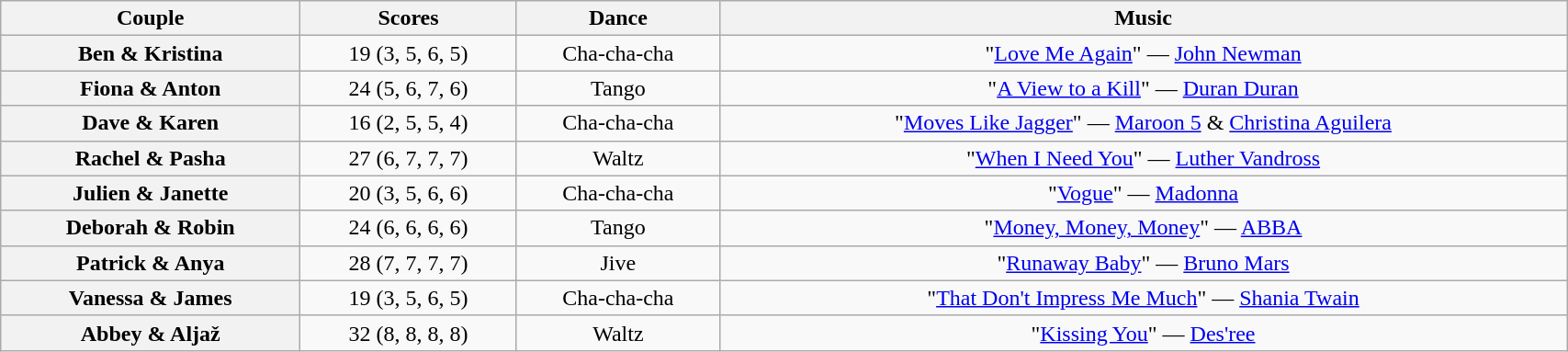<table class="wikitable sortable" style="text-align:center; width:90%">
<tr>
<th scope="col">Couple</th>
<th scope="col">Scores</th>
<th scope="col" class="unsortable">Dance</th>
<th scope="col" class="unsortable">Music</th>
</tr>
<tr>
<th scope="row">Ben & Kristina</th>
<td>19 (3, 5, 6, 5)</td>
<td>Cha-cha-cha</td>
<td>"<a href='#'>Love Me Again</a>" — <a href='#'>John Newman</a></td>
</tr>
<tr>
<th scope="row">Fiona & Anton</th>
<td>24 (5, 6, 7, 6)</td>
<td>Tango</td>
<td>"<a href='#'>A View to a Kill</a>" — <a href='#'>Duran Duran</a></td>
</tr>
<tr>
<th scope="row">Dave & Karen</th>
<td>16 (2, 5, 5, 4)</td>
<td>Cha-cha-cha</td>
<td>"<a href='#'>Moves Like Jagger</a>" — <a href='#'>Maroon 5</a> & <a href='#'>Christina Aguilera</a></td>
</tr>
<tr>
<th scope="row">Rachel & Pasha</th>
<td>27 (6, 7, 7, 7)</td>
<td>Waltz</td>
<td>"<a href='#'>When I Need You</a>" — <a href='#'>Luther Vandross</a></td>
</tr>
<tr>
<th scope="row">Julien & Janette</th>
<td>20 (3, 5, 6, 6)</td>
<td>Cha-cha-cha</td>
<td>"<a href='#'>Vogue</a>" — <a href='#'>Madonna</a></td>
</tr>
<tr>
<th scope="row">Deborah & Robin</th>
<td>24 (6, 6, 6, 6)</td>
<td>Tango</td>
<td>"<a href='#'>Money, Money, Money</a>" — <a href='#'>ABBA</a></td>
</tr>
<tr>
<th scope="row">Patrick & Anya</th>
<td>28 (7, 7, 7, 7)</td>
<td>Jive</td>
<td>"<a href='#'>Runaway Baby</a>" — <a href='#'>Bruno Mars</a></td>
</tr>
<tr>
<th scope="row">Vanessa & James</th>
<td>19 (3, 5, 6, 5)</td>
<td>Cha-cha-cha</td>
<td>"<a href='#'>That Don't Impress Me Much</a>" — <a href='#'>Shania Twain</a></td>
</tr>
<tr>
<th scope="row">Abbey & Aljaž</th>
<td>32 (8, 8, 8, 8)</td>
<td>Waltz</td>
<td>"<a href='#'>Kissing You</a>" — <a href='#'>Des'ree</a></td>
</tr>
</table>
